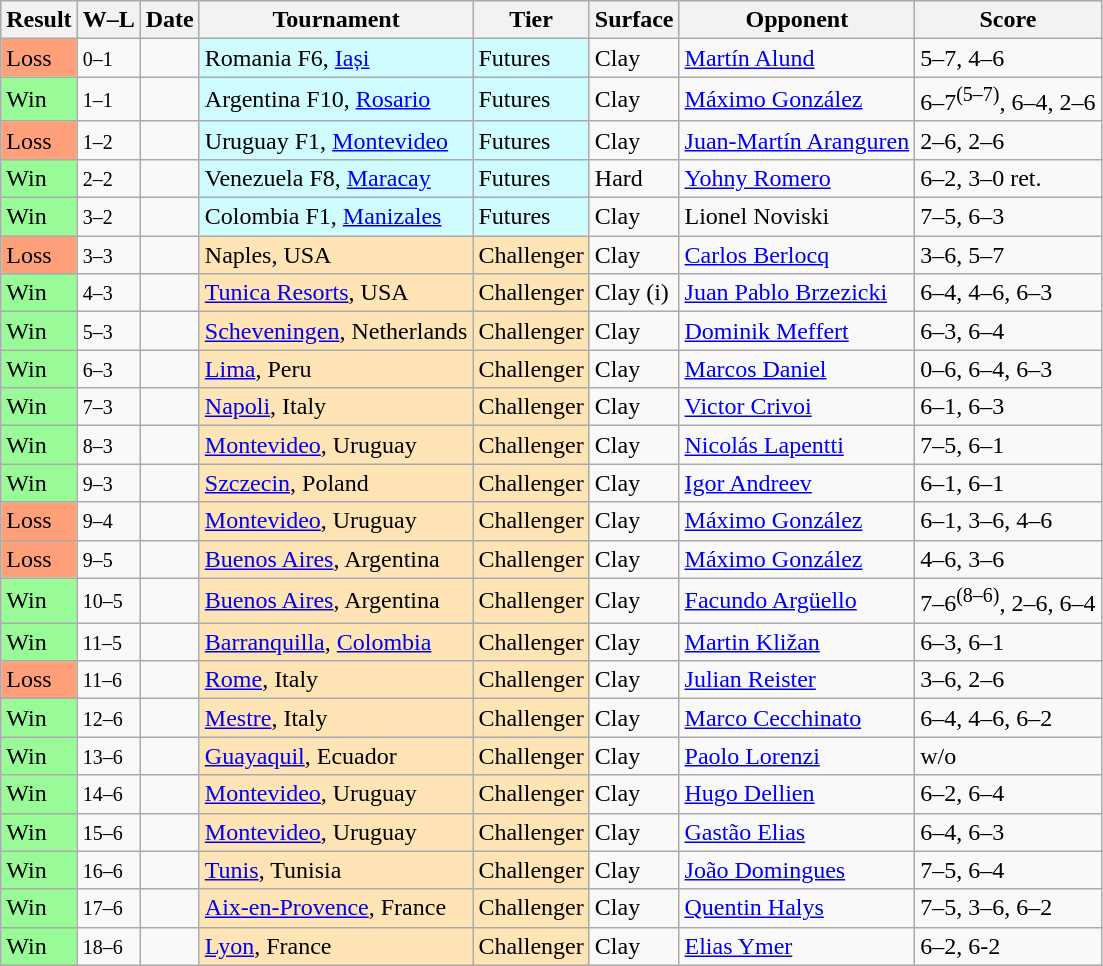<table class="sortable wikitable">
<tr>
<th>Result</th>
<th class="unsortable">W–L</th>
<th>Date</th>
<th>Tournament</th>
<th>Tier</th>
<th>Surface</th>
<th>Opponent</th>
<th class="unsortable">Score</th>
</tr>
<tr>
<td bgcolor=ffa07a>Loss</td>
<td><small>0–1</small></td>
<td></td>
<td style="background:#cffcff;">Romania F6, <a href='#'>Iași</a></td>
<td style="background:#cffcff;">Futures</td>
<td>Clay</td>
<td> <a href='#'>Martín Alund</a></td>
<td>5–7, 4–6</td>
</tr>
<tr>
<td bgcolor=98FB98>Win</td>
<td><small>1–1</small></td>
<td></td>
<td style="background:#cffcff;">Argentina F10, <a href='#'>Rosario</a></td>
<td style="background:#cffcff;">Futures</td>
<td>Clay</td>
<td> <a href='#'>Máximo González</a></td>
<td>6–7<sup>(5–7)</sup>, 6–4, 2–6</td>
</tr>
<tr>
<td bgcolor=ffa07a>Loss</td>
<td><small>1–2</small></td>
<td></td>
<td style="background:#cffcff;">Uruguay F1, <a href='#'>Montevideo</a></td>
<td style="background:#cffcff;">Futures</td>
<td>Clay</td>
<td> <a href='#'>Juan-Martín Aranguren</a></td>
<td>2–6, 2–6</td>
</tr>
<tr>
<td bgcolor=98FB98>Win</td>
<td><small>2–2</small></td>
<td></td>
<td style="background:#cffcff;">Venezuela F8, <a href='#'>Maracay</a></td>
<td style="background:#cffcff;">Futures</td>
<td>Hard</td>
<td> <a href='#'>Yohny Romero</a></td>
<td>6–2, 3–0 ret.</td>
</tr>
<tr>
<td bgcolor=98fb98>Win</td>
<td><small>3–2</small></td>
<td></td>
<td style="background:#cffcff;">Colombia F1, <a href='#'>Manizales</a></td>
<td style="background:#cffcff;">Futures</td>
<td>Clay</td>
<td> Lionel Noviski</td>
<td>7–5, 6–3</td>
</tr>
<tr>
<td bgcolor=ffa07a>Loss</td>
<td><small>3–3</small></td>
<td></td>
<td style="background:moccasin;">Naples, USA</td>
<td style="background:moccasin;">Challenger</td>
<td>Clay</td>
<td> <a href='#'>Carlos Berlocq</a></td>
<td>3–6, 5–7</td>
</tr>
<tr>
<td bgcolor=98FB98>Win</td>
<td><small>4–3</small></td>
<td></td>
<td style="background:moccasin;"><a href='#'>Tunica Resorts</a>, USA</td>
<td style="background:moccasin;">Challenger</td>
<td>Clay (i)</td>
<td> <a href='#'>Juan Pablo Brzezicki</a></td>
<td>6–4, 4–6, 6–3</td>
</tr>
<tr>
<td bgcolor=98FB98>Win</td>
<td><small>5–3</small></td>
<td></td>
<td style="background:moccasin;"><a href='#'>Scheveningen</a>, Netherlands</td>
<td style="background:moccasin;">Challenger</td>
<td>Clay</td>
<td> <a href='#'>Dominik Meffert</a></td>
<td>6–3, 6–4</td>
</tr>
<tr>
<td bgcolor=98fb98>Win</td>
<td><small>6–3</small></td>
<td></td>
<td style="background:moccasin;"><a href='#'>Lima</a>, Peru</td>
<td style="background:moccasin;">Challenger</td>
<td>Clay</td>
<td> <a href='#'>Marcos Daniel</a></td>
<td>0–6, 6–4, 6–3</td>
</tr>
<tr>
<td bgcolor=98FB98>Win</td>
<td><small>7–3</small></td>
<td><a href='#'></a></td>
<td style="background:moccasin;"><a href='#'>Napoli</a>, Italy</td>
<td style="background:moccasin;">Challenger</td>
<td>Clay</td>
<td> <a href='#'>Victor Crivoi</a></td>
<td>6–1, 6–3</td>
</tr>
<tr>
<td bgcolor=98FB98>Win</td>
<td><small>8–3</small></td>
<td><a href='#'></a></td>
<td style="background:moccasin;"><a href='#'>Montevideo</a>, Uruguay</td>
<td style="background:moccasin;">Challenger</td>
<td>Clay</td>
<td> <a href='#'>Nicolás Lapentti</a></td>
<td>7–5, 6–1</td>
</tr>
<tr>
<td bgcolor=98FB98>Win</td>
<td><small>9–3</small></td>
<td><a href='#'></a></td>
<td style="background:moccasin;"><a href='#'>Szczecin</a>, Poland</td>
<td style="background:moccasin;">Challenger</td>
<td>Clay</td>
<td> <a href='#'>Igor Andreev</a></td>
<td>6–1, 6–1</td>
</tr>
<tr>
<td bgcolor=ffa07a>Loss</td>
<td><small>9–4</small></td>
<td><a href='#'></a></td>
<td style="background:moccasin;"><a href='#'>Montevideo</a>, Uruguay</td>
<td style="background:moccasin;">Challenger</td>
<td>Clay</td>
<td> <a href='#'>Máximo González</a></td>
<td>6–1, 3–6, 4–6</td>
</tr>
<tr>
<td bgcolor=ffa07a>Loss</td>
<td><small>9–5</small></td>
<td><a href='#'></a></td>
<td style="background:moccasin;"><a href='#'>Buenos Aires</a>, Argentina</td>
<td style="background:moccasin;">Challenger</td>
<td>Clay</td>
<td> <a href='#'>Máximo González</a></td>
<td>4–6, 3–6</td>
</tr>
<tr>
<td bgcolor=98FB98>Win</td>
<td><small>10–5</small></td>
<td><a href='#'></a></td>
<td style="background:moccasin;"><a href='#'>Buenos Aires</a>, Argentina</td>
<td style="background:moccasin;">Challenger</td>
<td>Clay</td>
<td> <a href='#'>Facundo Argüello</a></td>
<td>7–6<sup>(8–6)</sup>, 2–6, 6–4</td>
</tr>
<tr>
<td bgcolor=98fb98>Win</td>
<td><small>11–5</small></td>
<td><a href='#'></a></td>
<td style="background:moccasin;"><a href='#'>Barranquilla</a>, <a href='#'>Colombia</a></td>
<td style="background:moccasin;">Challenger</td>
<td>Clay</td>
<td> <a href='#'>Martin Kližan</a></td>
<td>6–3, 6–1</td>
</tr>
<tr>
<td bgcolor=ffa07a>Loss</td>
<td><small>11–6</small></td>
<td><a href='#'></a></td>
<td style="background:moccasin;"><a href='#'>Rome</a>, Italy</td>
<td style="background:moccasin;">Challenger</td>
<td>Clay</td>
<td> <a href='#'>Julian Reister</a></td>
<td>3–6, 2–6</td>
</tr>
<tr>
<td bgcolor=98FB98>Win</td>
<td><small>12–6</small></td>
<td><a href='#'></a></td>
<td style="background:moccasin;"><a href='#'>Mestre</a>, Italy</td>
<td style="background:moccasin;">Challenger</td>
<td>Clay</td>
<td> <a href='#'>Marco Cecchinato</a></td>
<td>6–4, 4–6, 6–2</td>
</tr>
<tr>
<td bgcolor=98FB98>Win</td>
<td><small>13–6</small></td>
<td><a href='#'></a></td>
<td style="background:moccasin;"><a href='#'>Guayaquil</a>, Ecuador</td>
<td style="background:moccasin;">Challenger</td>
<td>Clay</td>
<td> <a href='#'>Paolo Lorenzi</a></td>
<td>w/o</td>
</tr>
<tr>
<td bgcolor=98FB98>Win</td>
<td><small>14–6</small></td>
<td><a href='#'></a></td>
<td style="background:moccasin;"><a href='#'>Montevideo</a>, Uruguay</td>
<td style="background:moccasin;">Challenger</td>
<td>Clay</td>
<td> <a href='#'>Hugo Dellien</a></td>
<td>6–2, 6–4</td>
</tr>
<tr>
<td bgcolor=98FB98>Win</td>
<td><small>15–6</small></td>
<td><a href='#'></a></td>
<td style="background:moccasin;"><a href='#'>Montevideo</a>, Uruguay</td>
<td style="background:moccasin;">Challenger</td>
<td>Clay</td>
<td> <a href='#'>Gastão Elias</a></td>
<td>6–4, 6–3</td>
</tr>
<tr>
<td bgcolor=98FB98>Win</td>
<td><small>16–6</small></td>
<td><a href='#'></a></td>
<td style="background:moccasin;"><a href='#'>Tunis</a>, Tunisia</td>
<td style="background:moccasin;">Challenger</td>
<td>Clay</td>
<td> <a href='#'>João Domingues</a></td>
<td>7–5, 6–4</td>
</tr>
<tr>
<td bgcolor=98FB98>Win</td>
<td><small>17–6</small></td>
<td><a href='#'></a></td>
<td style="background:moccasin;"><a href='#'>Aix-en-Provence</a>, France</td>
<td style="background:moccasin;">Challenger</td>
<td>Clay</td>
<td> <a href='#'>Quentin Halys</a></td>
<td>7–5, 3–6, 6–2</td>
</tr>
<tr>
<td bgcolor=98FB98>Win</td>
<td><small>18–6</small></td>
<td><a href='#'></a></td>
<td style="background:moccasin;"><a href='#'>Lyon</a>, France</td>
<td style="background:moccasin;">Challenger</td>
<td>Clay</td>
<td> <a href='#'>Elias Ymer</a></td>
<td>6–2, 6-2</td>
</tr>
</table>
